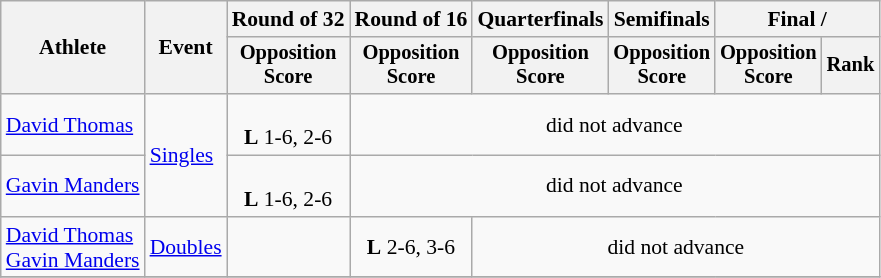<table class=wikitable style="font-size:90%">
<tr>
<th rowspan=2>Athlete</th>
<th rowspan=2>Event</th>
<th>Round of 32</th>
<th>Round of 16</th>
<th>Quarterfinals</th>
<th>Semifinals</th>
<th colspan=2>Final / </th>
</tr>
<tr style="font-size:95%">
<th>Opposition<br>Score</th>
<th>Opposition<br>Score</th>
<th>Opposition<br>Score</th>
<th>Opposition<br>Score</th>
<th>Opposition<br>Score</th>
<th>Rank</th>
</tr>
<tr align=center>
<td align=left><a href='#'>David Thomas</a></td>
<td align=left rowspan=2><a href='#'>Singles</a></td>
<td><br><strong>L</strong> 1-6, 2-6</td>
<td colspan=5>did not advance</td>
</tr>
<tr align=center>
<td align=left><a href='#'>Gavin Manders</a></td>
<td><br><strong>L</strong> 1-6, 2-6</td>
<td colspan=5>did not advance</td>
</tr>
<tr align=center>
<td align=left><a href='#'>David Thomas</a><br><a href='#'>Gavin Manders</a></td>
<td align=left rowspan=1><a href='#'>Doubles</a></td>
<td></td>
<td> <strong>L</strong> 2-6, 3-6</td>
<td colspan=4>did not advance</td>
</tr>
<tr>
</tr>
</table>
